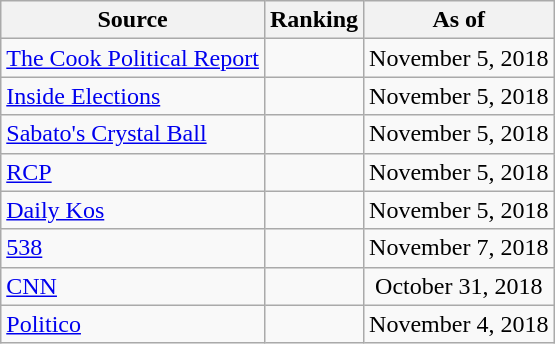<table class="wikitable" style="text-align:center">
<tr>
<th>Source</th>
<th>Ranking</th>
<th>As of</th>
</tr>
<tr>
<td align=left><a href='#'>The Cook Political Report</a></td>
<td></td>
<td>November 5, 2018</td>
</tr>
<tr>
<td align=left><a href='#'>Inside Elections</a></td>
<td></td>
<td>November 5, 2018</td>
</tr>
<tr>
<td align=left><a href='#'>Sabato's Crystal Ball</a></td>
<td></td>
<td>November 5, 2018</td>
</tr>
<tr>
<td align="left"><a href='#'>RCP</a></td>
<td></td>
<td>November 5, 2018</td>
</tr>
<tr>
<td align="left"><a href='#'>Daily Kos</a></td>
<td></td>
<td>November 5, 2018</td>
</tr>
<tr>
<td align="left"><a href='#'>538</a></td>
<td></td>
<td>November 7, 2018</td>
</tr>
<tr>
<td align="left"><a href='#'>CNN</a></td>
<td></td>
<td>October 31, 2018</td>
</tr>
<tr>
<td align="left"><a href='#'>Politico</a></td>
<td></td>
<td>November 4, 2018</td>
</tr>
</table>
